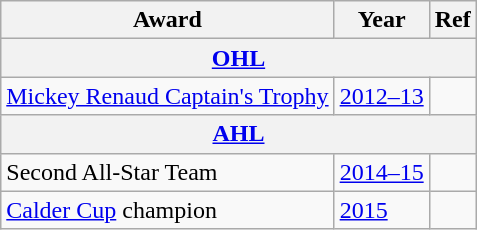<table class="wikitable">
<tr>
<th>Award</th>
<th>Year</th>
<th>Ref</th>
</tr>
<tr>
<th colspan="3"><a href='#'>OHL</a></th>
</tr>
<tr>
<td><a href='#'>Mickey Renaud Captain's Trophy</a></td>
<td><a href='#'>2012–13</a></td>
<td></td>
</tr>
<tr>
<th colspan="3"><a href='#'>AHL</a></th>
</tr>
<tr>
<td>Second All-Star Team</td>
<td><a href='#'>2014–15</a></td>
<td></td>
</tr>
<tr>
<td><a href='#'>Calder Cup</a> champion</td>
<td><a href='#'>2015</a></td>
<td></td>
</tr>
</table>
